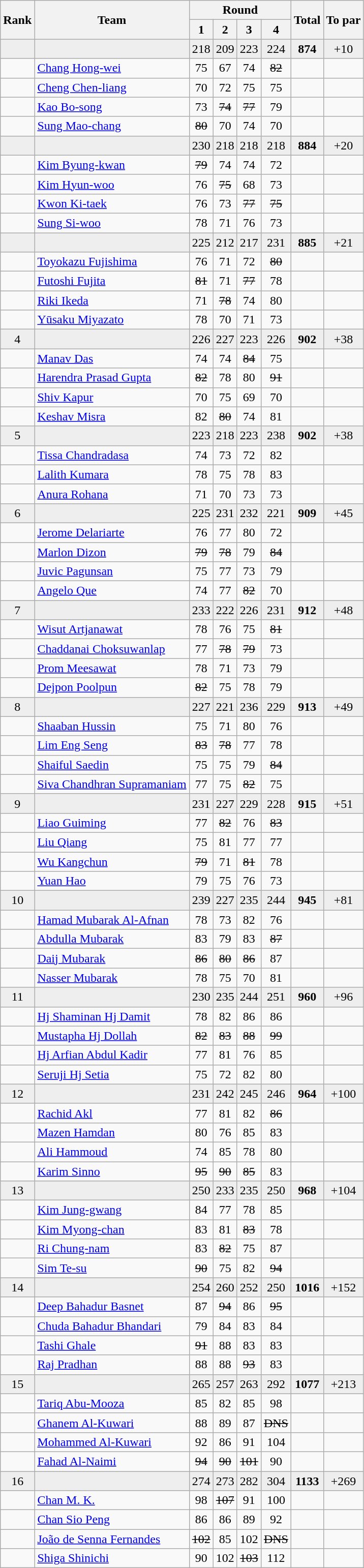<table class=wikitable style="text-align:center">
<tr>
<th rowspan="2">Rank</th>
<th rowspan="2">Team</th>
<th colspan="4">Round</th>
<th rowspan="2">Total</th>
<th rowspan="2">To par</th>
</tr>
<tr>
<th>1</th>
<th>2</th>
<th>3</th>
<th>4</th>
</tr>
<tr style="background:#eeeeee;">
<td></td>
<td align=left></td>
<td>218</td>
<td>209</td>
<td>223</td>
<td>224</td>
<td><strong>874</strong></td>
<td>+10</td>
</tr>
<tr>
<td></td>
<td align=left><a href='#'>Chang Hong-wei</a></td>
<td>75</td>
<td>67</td>
<td>74</td>
<td><s>82</s></td>
<td></td>
<td></td>
</tr>
<tr>
<td></td>
<td align=left><a href='#'>Cheng Chen-liang</a></td>
<td>70</td>
<td>72</td>
<td>75</td>
<td>75</td>
<td></td>
<td></td>
</tr>
<tr>
<td></td>
<td align=left><a href='#'>Kao Bo-song</a></td>
<td>73</td>
<td><s>74</s></td>
<td><s>77</s></td>
<td>79</td>
<td></td>
<td></td>
</tr>
<tr>
<td></td>
<td align=left><a href='#'>Sung Mao-chang</a></td>
<td><s>80</s></td>
<td>70</td>
<td>74</td>
<td>70</td>
<td></td>
<td></td>
</tr>
<tr style="background:#eeeeee;">
<td></td>
<td align=left></td>
<td>230</td>
<td>218</td>
<td>218</td>
<td>218</td>
<td><strong>884</strong></td>
<td>+20</td>
</tr>
<tr>
<td></td>
<td align=left><a href='#'>Kim Byung-kwan</a></td>
<td><s>79</s></td>
<td>74</td>
<td>74</td>
<td>72</td>
<td></td>
<td></td>
</tr>
<tr>
<td></td>
<td align=left><a href='#'>Kim Hyun-woo</a></td>
<td>76</td>
<td><s>75</s></td>
<td>68</td>
<td>73</td>
<td></td>
<td></td>
</tr>
<tr>
<td></td>
<td align=left><a href='#'>Kwon Ki-taek</a></td>
<td>76</td>
<td>73</td>
<td><s>77</s></td>
<td><s>75</s></td>
<td></td>
<td></td>
</tr>
<tr>
<td></td>
<td align=left><a href='#'>Sung Si-woo</a></td>
<td>78</td>
<td>71</td>
<td>76</td>
<td>73</td>
<td></td>
<td></td>
</tr>
<tr style="background:#eeeeee;">
<td></td>
<td align=left></td>
<td>225</td>
<td>212</td>
<td>217</td>
<td>231</td>
<td><strong>885</strong></td>
<td>+21</td>
</tr>
<tr>
<td></td>
<td align=left><a href='#'>Toyokazu Fujishima</a></td>
<td>76</td>
<td>71</td>
<td>72</td>
<td><s>80</s></td>
<td></td>
<td></td>
</tr>
<tr>
<td></td>
<td align=left><a href='#'>Futoshi Fujita</a></td>
<td><s>81</s></td>
<td>71</td>
<td><s>77</s></td>
<td>78</td>
<td></td>
<td></td>
</tr>
<tr>
<td></td>
<td align=left><a href='#'>Riki Ikeda</a></td>
<td>71</td>
<td><s>78</s></td>
<td>74</td>
<td>80</td>
<td></td>
<td></td>
</tr>
<tr>
<td></td>
<td align=left><a href='#'>Yūsaku Miyazato</a></td>
<td>78</td>
<td>70</td>
<td>71</td>
<td>73</td>
<td></td>
<td></td>
</tr>
<tr style="background:#eeeeee;">
<td>4</td>
<td align=left></td>
<td>226</td>
<td>227</td>
<td>223</td>
<td>226</td>
<td><strong>902</strong></td>
<td>+38</td>
</tr>
<tr>
<td></td>
<td align=left><a href='#'>Manav Das</a></td>
<td>74</td>
<td>74</td>
<td><s>84</s></td>
<td>75</td>
<td></td>
<td></td>
</tr>
<tr>
<td></td>
<td align=left><a href='#'>Harendra Prasad Gupta</a></td>
<td><s>82</s></td>
<td>78</td>
<td>80</td>
<td><s>91</s></td>
<td></td>
<td></td>
</tr>
<tr>
<td></td>
<td align=left><a href='#'>Shiv Kapur</a></td>
<td>70</td>
<td>75</td>
<td>69</td>
<td>70</td>
<td></td>
<td></td>
</tr>
<tr>
<td></td>
<td align=left><a href='#'>Keshav Misra</a></td>
<td>82</td>
<td><s>80</s></td>
<td>74</td>
<td>81</td>
<td></td>
<td></td>
</tr>
<tr style="background:#eeeeee;">
<td>5</td>
<td align=left></td>
<td>223</td>
<td>218</td>
<td>223</td>
<td>238</td>
<td><strong>902</strong></td>
<td>+38</td>
</tr>
<tr>
<td></td>
<td align=left><a href='#'>Tissa Chandradasa</a></td>
<td>74</td>
<td>73</td>
<td>72</td>
<td>82</td>
<td></td>
<td></td>
</tr>
<tr>
<td></td>
<td align=left><a href='#'>Lalith Kumara</a></td>
<td>78</td>
<td>75</td>
<td>78</td>
<td>83</td>
<td></td>
<td></td>
</tr>
<tr>
<td></td>
<td align=left><a href='#'>Anura Rohana</a></td>
<td>71</td>
<td>70</td>
<td>73</td>
<td>73</td>
<td></td>
<td></td>
</tr>
<tr style="background:#eeeeee;">
<td>6</td>
<td align=left></td>
<td>225</td>
<td>231</td>
<td>232</td>
<td>221</td>
<td><strong>909</strong></td>
<td>+45</td>
</tr>
<tr>
<td></td>
<td align=left><a href='#'>Jerome Delariarte</a></td>
<td>76</td>
<td>77</td>
<td>80</td>
<td>72</td>
<td></td>
<td></td>
</tr>
<tr>
<td></td>
<td align=left><a href='#'>Marlon Dizon</a></td>
<td><s>79</s></td>
<td><s>78</s></td>
<td>79</td>
<td><s>84</s></td>
<td></td>
<td></td>
</tr>
<tr>
<td></td>
<td align=left><a href='#'>Juvic Pagunsan</a></td>
<td>75</td>
<td>77</td>
<td>73</td>
<td>79</td>
<td></td>
<td></td>
</tr>
<tr>
<td></td>
<td align=left><a href='#'>Angelo Que</a></td>
<td>74</td>
<td>77</td>
<td><s>82</s></td>
<td>70</td>
<td></td>
<td></td>
</tr>
<tr style="background:#eeeeee;">
<td>7</td>
<td align=left></td>
<td>233</td>
<td>222</td>
<td>226</td>
<td>231</td>
<td><strong>912</strong></td>
<td>+48</td>
</tr>
<tr>
<td></td>
<td align=left><a href='#'>Wisut Artjanawat</a></td>
<td>78</td>
<td>76</td>
<td>75</td>
<td><s>81</s></td>
<td></td>
<td></td>
</tr>
<tr>
<td></td>
<td align=left><a href='#'>Chaddanai Choksuwanlap</a></td>
<td>77</td>
<td><s>78</s></td>
<td><s>79</s></td>
<td>73</td>
<td></td>
<td></td>
</tr>
<tr>
<td></td>
<td align=left><a href='#'>Prom Meesawat</a></td>
<td>78</td>
<td>71</td>
<td>73</td>
<td>79</td>
<td></td>
<td></td>
</tr>
<tr>
<td></td>
<td align=left><a href='#'>Dejpon Poolpun</a></td>
<td><s>82</s></td>
<td>75</td>
<td>78</td>
<td>79</td>
<td></td>
<td></td>
</tr>
<tr style="background:#eeeeee;">
<td>8</td>
<td align=left></td>
<td>227</td>
<td>221</td>
<td>236</td>
<td>229</td>
<td><strong>913</strong></td>
<td>+49</td>
</tr>
<tr>
<td></td>
<td align=left><a href='#'>Shaaban Hussin</a></td>
<td>75</td>
<td>71</td>
<td>80</td>
<td>76</td>
<td></td>
<td></td>
</tr>
<tr>
<td></td>
<td align=left><a href='#'>Lim Eng Seng</a></td>
<td><s>83</s></td>
<td><s>78</s></td>
<td>77</td>
<td>78</td>
<td></td>
<td></td>
</tr>
<tr>
<td></td>
<td align=left><a href='#'>Shaiful Saedin</a></td>
<td>75</td>
<td>75</td>
<td>79</td>
<td><s>84</s></td>
<td></td>
<td></td>
</tr>
<tr>
<td></td>
<td align=left><a href='#'>Siva Chandhran Supramaniam</a></td>
<td>77</td>
<td>75</td>
<td><s>82</s></td>
<td>75</td>
<td></td>
<td></td>
</tr>
<tr style="background:#eeeeee;">
<td>9</td>
<td align=left></td>
<td>231</td>
<td>227</td>
<td>229</td>
<td>228</td>
<td><strong>915</strong></td>
<td>+51</td>
</tr>
<tr>
<td></td>
<td align=left><a href='#'>Liao Guiming</a></td>
<td>77</td>
<td><s>82</s></td>
<td>76</td>
<td><s>83</s></td>
<td></td>
<td></td>
</tr>
<tr>
<td></td>
<td align=left><a href='#'>Liu Qiang</a></td>
<td>75</td>
<td>81</td>
<td>77</td>
<td>77</td>
<td></td>
<td></td>
</tr>
<tr>
<td></td>
<td align=left><a href='#'>Wu Kangchun</a></td>
<td><s>79</s></td>
<td>71</td>
<td><s>81</s></td>
<td>78</td>
<td></td>
<td></td>
</tr>
<tr>
<td></td>
<td align=left><a href='#'>Yuan Hao</a></td>
<td>79</td>
<td>75</td>
<td>76</td>
<td>73</td>
<td></td>
<td></td>
</tr>
<tr style="background:#eeeeee;">
<td>10</td>
<td align=left></td>
<td>239</td>
<td>227</td>
<td>235</td>
<td>244</td>
<td><strong>945</strong></td>
<td>+81</td>
</tr>
<tr>
<td></td>
<td align=left><a href='#'>Hamad Mubarak Al-Afnan</a></td>
<td>78</td>
<td>73</td>
<td>82</td>
<td>76</td>
<td></td>
<td></td>
</tr>
<tr>
<td></td>
<td align=left><a href='#'>Abdulla Mubarak</a></td>
<td>83</td>
<td>79</td>
<td>83</td>
<td><s>87</s></td>
<td></td>
<td></td>
</tr>
<tr>
<td></td>
<td align=left><a href='#'>Daij Mubarak</a></td>
<td><s>86</s></td>
<td><s>80</s></td>
<td><s>86</s></td>
<td>87</td>
<td></td>
<td></td>
</tr>
<tr>
<td></td>
<td align=left><a href='#'>Nasser Mubarak</a></td>
<td>78</td>
<td>75</td>
<td>70</td>
<td>81</td>
<td></td>
<td></td>
</tr>
<tr style="background:#eeeeee;">
<td>11</td>
<td align=left></td>
<td>230</td>
<td>235</td>
<td>244</td>
<td>251</td>
<td><strong>960</strong></td>
<td>+96</td>
</tr>
<tr>
<td></td>
<td align=left><a href='#'>Hj Shaminan Hj Damit</a></td>
<td>78</td>
<td>82</td>
<td>86</td>
<td>86</td>
<td></td>
<td></td>
</tr>
<tr>
<td></td>
<td align=left><a href='#'>Mustapha Hj Dollah</a></td>
<td><s>82</s></td>
<td><s>83</s></td>
<td><s>88</s></td>
<td><s>99</s></td>
<td></td>
<td></td>
</tr>
<tr>
<td></td>
<td align=left><a href='#'>Hj Arfian Abdul Kadir</a></td>
<td>77</td>
<td>81</td>
<td>76</td>
<td>85</td>
<td></td>
<td></td>
</tr>
<tr>
<td></td>
<td align=left><a href='#'>Seruji Hj Setia</a></td>
<td>75</td>
<td>72</td>
<td>82</td>
<td>80</td>
<td></td>
<td></td>
</tr>
<tr style="background:#eeeeee;">
<td>12</td>
<td align=left></td>
<td>231</td>
<td>242</td>
<td>245</td>
<td>246</td>
<td><strong>964</strong></td>
<td>+100</td>
</tr>
<tr>
<td></td>
<td align=left><a href='#'>Rachid Akl</a></td>
<td>77</td>
<td>81</td>
<td>82</td>
<td><s>86</s></td>
<td></td>
<td></td>
</tr>
<tr>
<td></td>
<td align=left><a href='#'>Mazen Hamdan</a></td>
<td>80</td>
<td>76</td>
<td>85</td>
<td>83</td>
<td></td>
<td></td>
</tr>
<tr>
<td></td>
<td align=left><a href='#'>Ali Hammoud</a></td>
<td>74</td>
<td>85</td>
<td>78</td>
<td>80</td>
<td></td>
<td></td>
</tr>
<tr>
<td></td>
<td align=left><a href='#'>Karim Sinno</a></td>
<td><s>95</s></td>
<td><s>90</s></td>
<td><s>85</s></td>
<td>83</td>
<td></td>
<td></td>
</tr>
<tr style="background:#eeeeee;">
<td>13</td>
<td align=left></td>
<td>250</td>
<td>233</td>
<td>235</td>
<td>250</td>
<td><strong>968</strong></td>
<td>+104</td>
</tr>
<tr>
<td></td>
<td align=left><a href='#'>Kim Jung-gwang</a></td>
<td>84</td>
<td>77</td>
<td>78</td>
<td>85</td>
<td></td>
<td></td>
</tr>
<tr>
<td></td>
<td align=left><a href='#'>Kim Myong-chan</a></td>
<td>83</td>
<td>81</td>
<td><s>83</s></td>
<td>78</td>
<td></td>
<td></td>
</tr>
<tr>
<td></td>
<td align=left><a href='#'>Ri Chung-nam</a></td>
<td>83</td>
<td><s>82</s></td>
<td>75</td>
<td>87</td>
<td></td>
<td></td>
</tr>
<tr>
<td></td>
<td align=left><a href='#'>Sim Te-su</a></td>
<td><s>90</s></td>
<td>75</td>
<td>82</td>
<td><s>94</s></td>
<td></td>
<td></td>
</tr>
<tr style="background:#eeeeee;">
<td>14</td>
<td align=left></td>
<td>254</td>
<td>260</td>
<td>252</td>
<td>250</td>
<td><strong>1016</strong></td>
<td>+152</td>
</tr>
<tr>
<td></td>
<td align=left><a href='#'>Deep Bahadur Basnet</a></td>
<td>87</td>
<td><s>94</s></td>
<td>86</td>
<td><s>95</s></td>
<td></td>
<td></td>
</tr>
<tr>
<td></td>
<td align=left><a href='#'>Chuda Bahadur Bhandari</a></td>
<td>79</td>
<td>84</td>
<td>83</td>
<td>84</td>
<td></td>
<td></td>
</tr>
<tr>
<td></td>
<td align=left><a href='#'>Tashi Ghale</a></td>
<td><s>91</s></td>
<td>88</td>
<td>83</td>
<td>83</td>
<td></td>
<td></td>
</tr>
<tr>
<td></td>
<td align=left><a href='#'>Raj Pradhan</a></td>
<td>88</td>
<td>88</td>
<td><s>93</s></td>
<td>83</td>
<td></td>
<td></td>
</tr>
<tr style="background:#eeeeee;">
<td>15</td>
<td align=left></td>
<td>265</td>
<td>257</td>
<td>263</td>
<td>292</td>
<td><strong>1077</strong></td>
<td>+213</td>
</tr>
<tr>
<td></td>
<td align=left><a href='#'>Tariq Abu-Mooza</a></td>
<td>85</td>
<td>82</td>
<td>85</td>
<td>98</td>
<td></td>
<td></td>
</tr>
<tr>
<td></td>
<td align=left><a href='#'>Ghanem Al-Kuwari</a></td>
<td>88</td>
<td>89</td>
<td>87</td>
<td><s>DNS</s></td>
<td></td>
<td></td>
</tr>
<tr>
<td></td>
<td align=left><a href='#'>Mohammed Al-Kuwari</a></td>
<td>92</td>
<td>86</td>
<td>91</td>
<td>104</td>
<td></td>
<td></td>
</tr>
<tr>
<td></td>
<td align=left><a href='#'>Fahad Al-Naimi</a></td>
<td><s>94</s></td>
<td><s>90</s></td>
<td><s>101</s></td>
<td>90</td>
<td></td>
<td></td>
</tr>
<tr style="background:#eeeeee;">
<td>16</td>
<td align=left></td>
<td>274</td>
<td>273</td>
<td>282</td>
<td>304</td>
<td><strong>1133</strong></td>
<td>+269</td>
</tr>
<tr>
<td></td>
<td align=left><a href='#'>Chan M. K.</a></td>
<td>98</td>
<td><s>107</s></td>
<td>91</td>
<td>100</td>
<td></td>
<td></td>
</tr>
<tr>
<td></td>
<td align=left><a href='#'>Chan Sio Peng</a></td>
<td>86</td>
<td>86</td>
<td>89</td>
<td>92</td>
<td></td>
<td></td>
</tr>
<tr>
<td></td>
<td align=left><a href='#'>João de Senna Fernandes</a></td>
<td><s>102</s></td>
<td>85</td>
<td>102</td>
<td><s>DNS</s></td>
<td></td>
<td></td>
</tr>
<tr>
<td></td>
<td align=left><a href='#'>Shiga Shinichi</a></td>
<td>90</td>
<td>102</td>
<td><s>103</s></td>
<td>112</td>
<td></td>
<td></td>
</tr>
</table>
